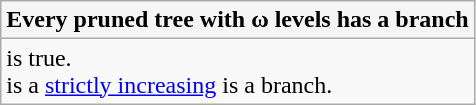<table class="wikitable collapsible collapsed">
<tr>
<th style="background: #f5f5f5;"> Every pruned tree with ω levels has a branch</th>
</tr>
<tr style="text-align: left; vertical-align: top; style="background: white">
<td> is true.<br> is a <a href='#'>strictly increasing</a> is a branch.</td>
</tr>
</table>
